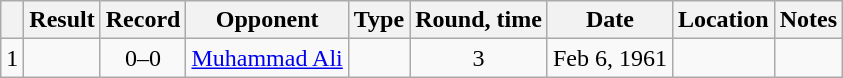<table class="wikitable" style="text-align:center">
<tr>
<th></th>
<th>Result</th>
<th>Record</th>
<th>Opponent</th>
<th>Type</th>
<th>Round, time</th>
<th>Date</th>
<th>Location</th>
<th>Notes</th>
</tr>
<tr>
<td>1</td>
<td></td>
<td>0–0 </td>
<td style="text-align:left;"><a href='#'>Muhammad Ali</a></td>
<td></td>
<td>3</td>
<td>Feb 6, 1961</td>
<td style="text-align:left;"></td>
<td style="text-align:left;"></td>
</tr>
</table>
